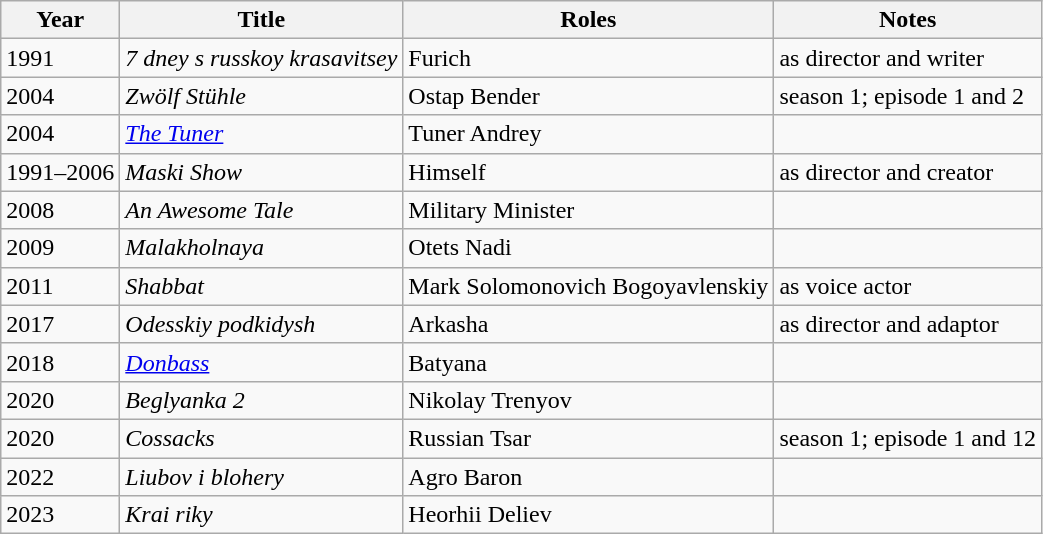<table class="wikitable">
<tr>
<th><strong>Year</strong></th>
<th>Title</th>
<th>Roles</th>
<th>Notes</th>
</tr>
<tr>
<td>1991</td>
<td><em>7 dney s russkoy krasavitsey</em></td>
<td>Furich</td>
<td>as director and writer</td>
</tr>
<tr>
<td>2004</td>
<td><em>Zwölf Stühle</em></td>
<td>Ostap Bender</td>
<td>season 1; episode 1 and 2</td>
</tr>
<tr>
<td>2004</td>
<td><em><a href='#'>The Tuner</a></em></td>
<td>Tuner Andrey</td>
<td></td>
</tr>
<tr>
<td>1991–2006</td>
<td><em>Maski Show</em></td>
<td>Himself</td>
<td>as director and creator</td>
</tr>
<tr>
<td>2008</td>
<td><em>An Awesome Tale</em></td>
<td>Military Minister</td>
<td></td>
</tr>
<tr>
<td>2009</td>
<td><em>Malakholnaya</em></td>
<td>Otets Nadi</td>
<td></td>
</tr>
<tr>
<td>2011</td>
<td><em>Shabbat</em></td>
<td>Mark Solomonovich Bogoyavlenskiy</td>
<td>as voice actor</td>
</tr>
<tr>
<td>2017</td>
<td><em>Odesskiy podkidysh</em></td>
<td>Arkasha</td>
<td>as director and adaptor</td>
</tr>
<tr>
<td>2018</td>
<td><em><a href='#'>Donbass</a></em></td>
<td>Batyana</td>
<td></td>
</tr>
<tr>
<td>2020</td>
<td><em>Beglyanka 2</em></td>
<td>Nikolay Trenyov</td>
<td></td>
</tr>
<tr>
<td>2020</td>
<td><em>Cossacks</em></td>
<td>Russian Tsar</td>
<td>season 1; episode 1 and 12</td>
</tr>
<tr>
<td>2022</td>
<td><em>Liubov i blohery</em></td>
<td>Agro Baron</td>
<td></td>
</tr>
<tr>
<td>2023</td>
<td><em>Krai riky</em></td>
<td>Heorhii Deliev</td>
<td></td>
</tr>
</table>
